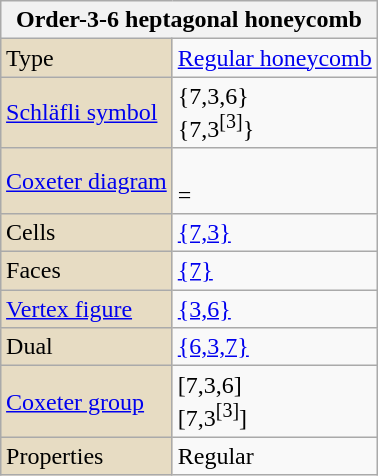<table class="wikitable" align="right" style="margin-left:10px">
<tr>
<th bgcolor=#e7dcc3 colspan=2>Order-3-6 heptagonal honeycomb</th>
</tr>
<tr>
<td bgcolor=#e7dcc3>Type</td>
<td><a href='#'>Regular honeycomb</a></td>
</tr>
<tr>
<td bgcolor=#e7dcc3><a href='#'>Schläfli symbol</a></td>
<td>{7,3,6}<br>{7,3<sup>[3]</sup>}</td>
</tr>
<tr>
<td bgcolor=#e7dcc3><a href='#'>Coxeter diagram</a></td>
<td><br> = </td>
</tr>
<tr>
<td bgcolor=#e7dcc3>Cells</td>
<td><a href='#'>{7,3}</a> </td>
</tr>
<tr>
<td bgcolor=#e7dcc3>Faces</td>
<td><a href='#'>{7}</a></td>
</tr>
<tr>
<td bgcolor=#e7dcc3><a href='#'>Vertex figure</a></td>
<td><a href='#'>{3,6}</a></td>
</tr>
<tr>
<td bgcolor=#e7dcc3>Dual</td>
<td><a href='#'>{6,3,7}</a></td>
</tr>
<tr>
<td bgcolor=#e7dcc3><a href='#'>Coxeter group</a></td>
<td>[7,3,6]<br>[7,3<sup>[3]</sup>]</td>
</tr>
<tr>
<td bgcolor=#e7dcc3>Properties</td>
<td>Regular</td>
</tr>
</table>
